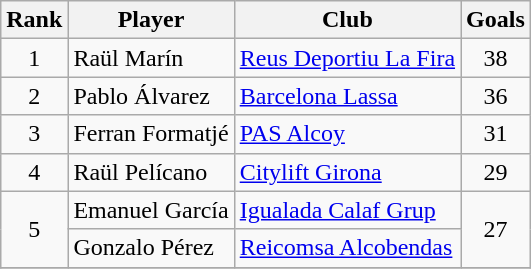<table class="wikitable" style="text-align:center">
<tr>
<th>Rank</th>
<th>Player</th>
<th>Club</th>
<th>Goals</th>
</tr>
<tr>
<td>1</td>
<td align="left"> Raül Marín</td>
<td align="left"><a href='#'>Reus Deportiu La Fira</a></td>
<td>38</td>
</tr>
<tr>
<td>2</td>
<td align="left"> Pablo Álvarez</td>
<td align="left"><a href='#'>Barcelona Lassa</a></td>
<td>36</td>
</tr>
<tr>
<td>3</td>
<td align="left"> Ferran Formatjé</td>
<td align="left"><a href='#'>PAS Alcoy</a></td>
<td>31</td>
</tr>
<tr>
<td>4</td>
<td align="left"> Raül Pelícano</td>
<td align="left"><a href='#'>Citylift Girona</a></td>
<td>29</td>
</tr>
<tr>
<td rowspan=2>5</td>
<td align="left"> Emanuel García</td>
<td align="left"><a href='#'>Igualada Calaf Grup</a></td>
<td rowspan=2>27</td>
</tr>
<tr>
<td align="left"> Gonzalo Pérez</td>
<td align="left"><a href='#'>Reicomsa Alcobendas</a></td>
</tr>
<tr>
</tr>
</table>
